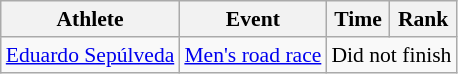<table class=wikitable style=font-size:90%;text-align:center>
<tr>
<th>Athlete</th>
<th>Event</th>
<th>Time</th>
<th>Rank</th>
</tr>
<tr>
<td align=left><a href='#'>Eduardo Sepúlveda</a></td>
<td align=left><a href='#'>Men's road race</a></td>
<td colspan=2>Did not finish</td>
</tr>
</table>
